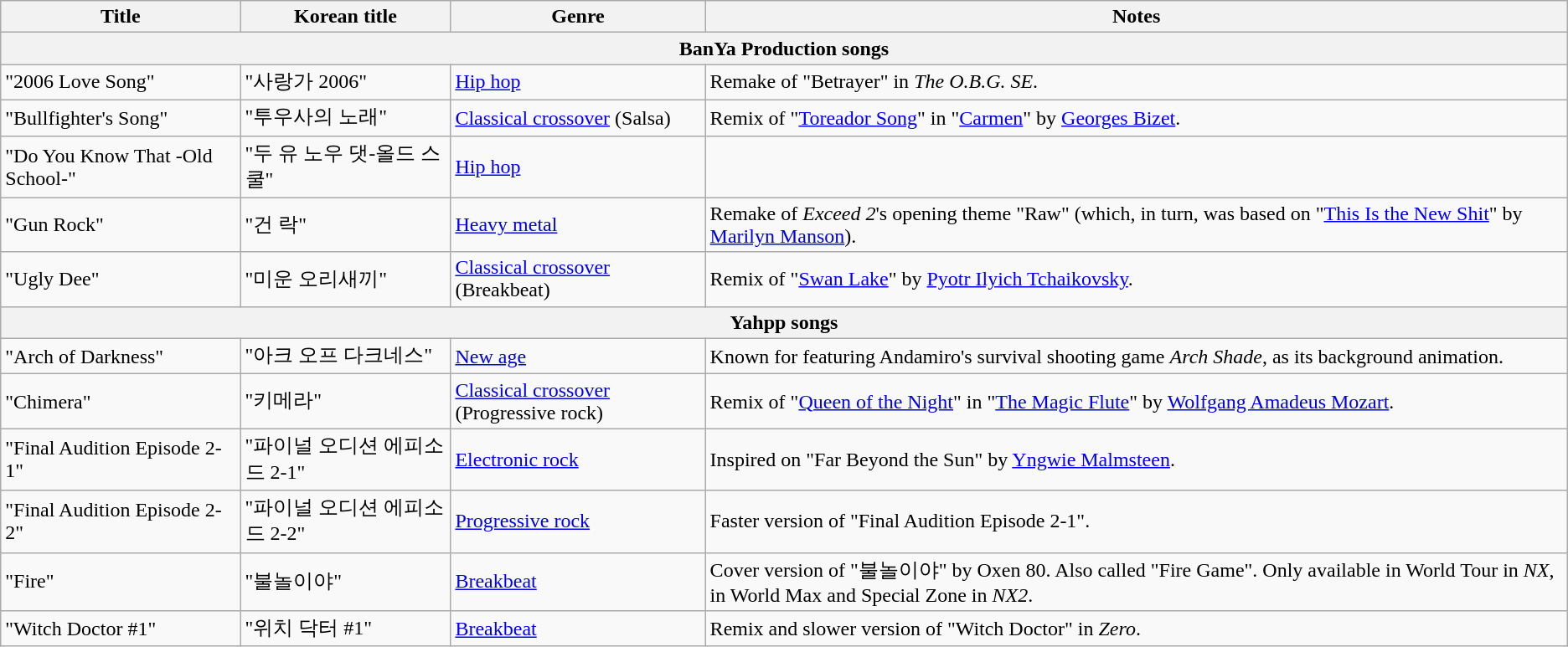<table class="wikitable">
<tr>
<th>Title</th>
<th>Korean title</th>
<th>Genre</th>
<th>Notes</th>
</tr>
<tr>
<th colspan="4">BanYa Production songs</th>
</tr>
<tr>
<td>"2006 Love Song"</td>
<td>"사랑가 2006"</td>
<td><a href='#'>Hip hop</a></td>
<td>Remake of "Betrayer" in <em>The O.B.G. SE</em>.</td>
</tr>
<tr>
<td>"Bullfighter's Song"</td>
<td>"투우사의 노래"</td>
<td><a href='#'>Classical crossover</a> (Salsa)</td>
<td>Remix of "<a href='#'>Toreador Song</a>" in "<a href='#'>Carmen</a>" by <a href='#'>Georges Bizet</a>.</td>
</tr>
<tr>
<td>"Do You Know That -Old School-"</td>
<td>"두 유 노우 댓-올드 스쿨"</td>
<td><a href='#'>Hip hop</a></td>
<td></td>
</tr>
<tr>
<td>"Gun Rock"</td>
<td>"건 락"</td>
<td><a href='#'>Heavy metal</a></td>
<td>Remake of <em>Exceed 2</em>'s opening theme "Raw" (which, in turn, was based on "<a href='#'>This Is the New Shit</a>" by <a href='#'>Marilyn Manson</a>).</td>
</tr>
<tr>
<td>"Ugly Dee"</td>
<td>"미운 오리새끼"</td>
<td><a href='#'>Classical crossover</a> (Breakbeat)</td>
<td>Remix of "<a href='#'>Swan Lake</a>" by <a href='#'>Pyotr Ilyich Tchaikovsky</a>.</td>
</tr>
<tr>
<th colspan="4">Yahpp songs</th>
</tr>
<tr>
<td>"Arch of Darkness"</td>
<td>"아크 오프 다크네스"</td>
<td><a href='#'>New age</a></td>
<td>Known for featuring Andamiro's survival shooting game <em>Arch Shade</em>, as its background animation.</td>
</tr>
<tr>
<td>"Chimera"</td>
<td>"키메라"</td>
<td><a href='#'>Classical crossover</a> (Progressive rock)</td>
<td>Remix of "<a href='#'>Queen of the Night</a>" in "<a href='#'>The Magic Flute</a>" by <a href='#'>Wolfgang Amadeus Mozart</a>.</td>
</tr>
<tr>
<td>"Final Audition Episode 2-1"</td>
<td>"파이널 오디션 에피소드 2-1"</td>
<td><a href='#'>Electronic rock</a></td>
<td>Inspired on "Far Beyond the Sun" by <a href='#'>Yngwie Malmsteen</a>.</td>
</tr>
<tr>
<td>"Final Audition Episode 2-2"</td>
<td>"파이널 오디션 에피소드 2-2"</td>
<td><a href='#'>Progressive rock</a></td>
<td>Faster version of "Final Audition Episode 2-1".</td>
</tr>
<tr>
<td>"Fire"</td>
<td>"불놀이야"</td>
<td><a href='#'>Breakbeat</a></td>
<td>Cover version of "불놀이야" by Oxen 80. Also called "Fire Game". Only available in World Tour in <em>NX</em>, in World Max and Special Zone in <em>NX2</em>.</td>
</tr>
<tr>
<td>"Witch Doctor #1"</td>
<td>"위치 닥터 #1"</td>
<td><a href='#'>Breakbeat</a></td>
<td>Remix and slower version of "Witch Doctor" in <em>Zero</em>.</td>
</tr>
</table>
